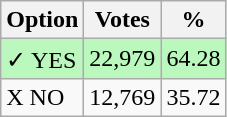<table class="wikitable">
<tr>
<th>Option</th>
<th>Votes</th>
<th>%</th>
</tr>
<tr>
<td style=background:#bbf8be>✓ YES</td>
<td style=background:#bbf8be>22,979</td>
<td style=background:#bbf8be>64.28</td>
</tr>
<tr>
<td>X NO</td>
<td>12,769</td>
<td>35.72</td>
</tr>
</table>
